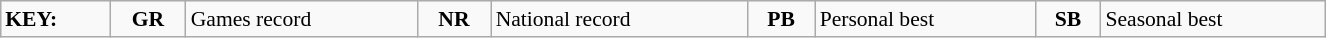<table class="wikitable" style="margin:0.5em auto; font-size:90%;position:relative;" width=70%>
<tr>
<td><strong>KEY:</strong></td>
<td align=center><strong>GR</strong></td>
<td>Games record</td>
<td align=center><strong>NR</strong></td>
<td>National record</td>
<td align=center><strong>PB</strong></td>
<td>Personal best</td>
<td align=center><strong>SB</strong></td>
<td>Seasonal best</td>
</tr>
</table>
